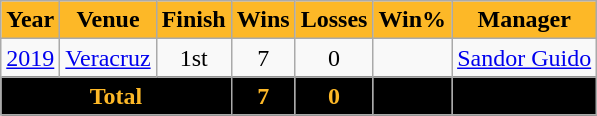<table class="wikitable sortable plainrowheaders" style="text-align:center;">
<tr>
<th scope="col" style="background-color:#FDB827; color:#000000;">Year</th>
<th scope="col" style="background-color:#FDB827; color:#000000;">Venue</th>
<th scope="col" style="background-color:#FDB827; color:#000000;">Finish</th>
<th scope="col" style="background-color:#FDB827; color:#000000;">Wins</th>
<th scope="col" style="background-color:#FDB827; color:#000000;">Losses</th>
<th scope="col" style="background-color:#FDB827; color:#000000;">Win%</th>
<th scope="col" style="background-color:#FDB827; color:#000000;">Manager</th>
</tr>
<tr>
<td><a href='#'>2019</a></td>
<td align=left> <a href='#'>Veracruz</a></td>
<td>1st</td>
<td>7</td>
<td>0</td>
<td></td>
<td align=left> <a href='#'>Sandor Guido</a></td>
</tr>
<tr style="text-align:center; background-color:#000000; color:#FDB827;">
<td colspan="3"><strong>Total</strong></td>
<td><strong>7</strong></td>
<td><strong>0</strong></td>
<td><strong></strong></td>
<td></td>
</tr>
</table>
